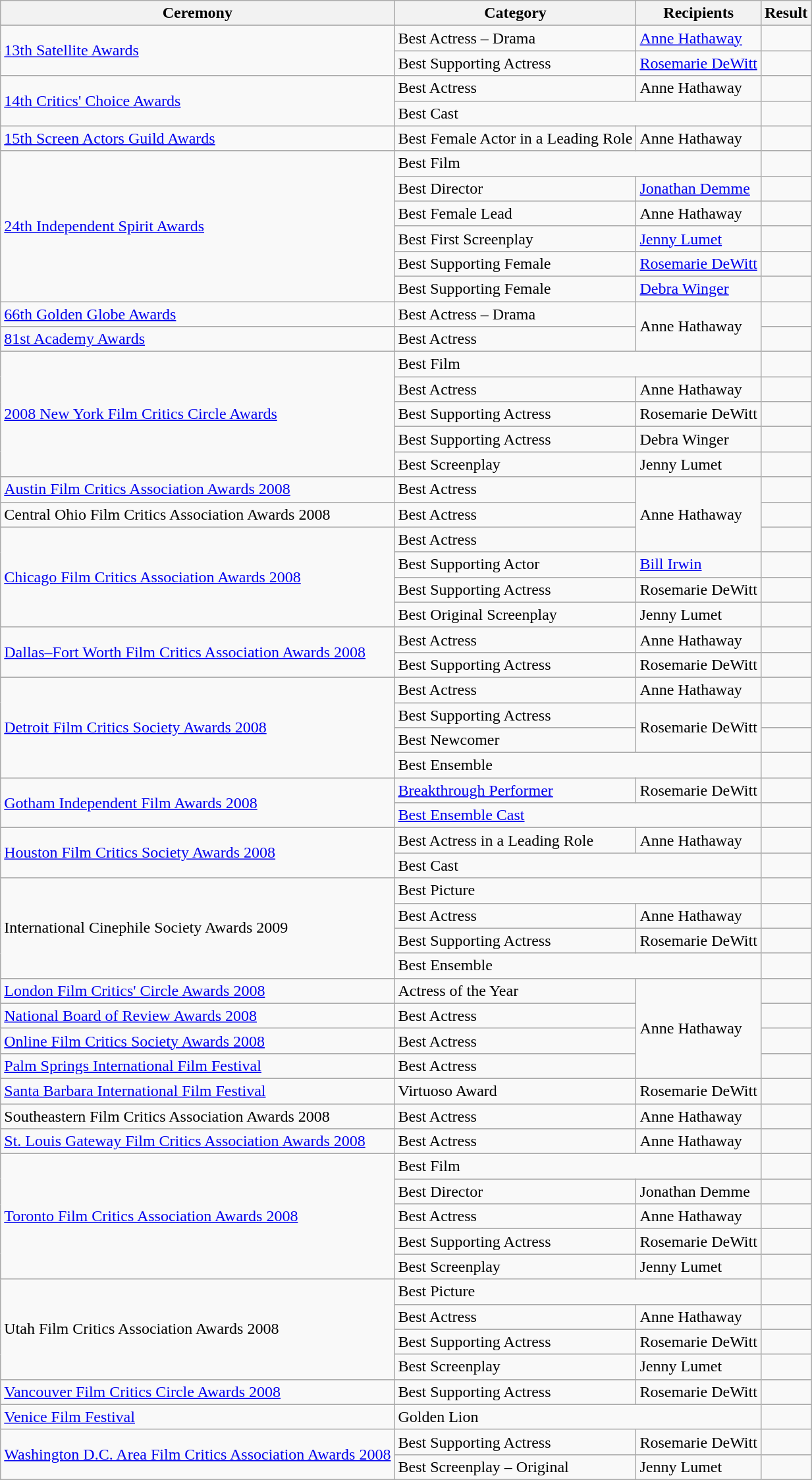<table class="wikitable sortable">
<tr>
<th align="left">Ceremony</th>
<th align="left">Category</th>
<th align="left">Recipients</th>
<th align="left">Result</th>
</tr>
<tr>
<td rowspan="2"><a href='#'>13th Satellite Awards</a></td>
<td>Best Actress – Drama</td>
<td><a href='#'>Anne Hathaway</a></td>
<td></td>
</tr>
<tr>
<td>Best Supporting Actress</td>
<td><a href='#'>Rosemarie DeWitt</a></td>
<td></td>
</tr>
<tr>
<td rowspan="2"><a href='#'>14th Critics' Choice Awards</a></td>
<td>Best Actress</td>
<td>Anne Hathaway</td>
<td></td>
</tr>
<tr>
<td colspan="2">Best Cast</td>
<td></td>
</tr>
<tr>
<td><a href='#'>15th Screen Actors Guild Awards</a></td>
<td>Best Female Actor in a Leading Role</td>
<td>Anne Hathaway</td>
<td></td>
</tr>
<tr>
<td rowspan="6"><a href='#'>24th Independent Spirit Awards</a></td>
<td colspan="2">Best Film</td>
<td></td>
</tr>
<tr>
<td>Best Director</td>
<td><a href='#'>Jonathan Demme</a></td>
<td></td>
</tr>
<tr>
<td>Best Female Lead</td>
<td>Anne Hathaway</td>
<td></td>
</tr>
<tr>
<td>Best First Screenplay</td>
<td><a href='#'>Jenny Lumet</a></td>
<td></td>
</tr>
<tr>
<td>Best Supporting Female</td>
<td><a href='#'>Rosemarie DeWitt</a></td>
<td></td>
</tr>
<tr>
<td>Best Supporting Female</td>
<td><a href='#'>Debra Winger</a></td>
<td></td>
</tr>
<tr>
<td><a href='#'>66th Golden Globe Awards</a></td>
<td>Best Actress – Drama</td>
<td rowspan="2">Anne Hathaway</td>
<td></td>
</tr>
<tr>
<td><a href='#'>81st Academy Awards</a></td>
<td>Best Actress</td>
<td></td>
</tr>
<tr>
<td rowspan="5"><a href='#'>2008 New York Film Critics Circle Awards</a></td>
<td colspan="2">Best Film</td>
<td></td>
</tr>
<tr>
<td>Best Actress</td>
<td>Anne Hathaway</td>
<td></td>
</tr>
<tr>
<td>Best Supporting Actress</td>
<td>Rosemarie DeWitt</td>
<td></td>
</tr>
<tr>
<td>Best Supporting Actress</td>
<td>Debra Winger</td>
<td></td>
</tr>
<tr>
<td>Best Screenplay</td>
<td>Jenny Lumet</td>
<td></td>
</tr>
<tr>
<td><a href='#'>Austin Film Critics Association Awards 2008</a></td>
<td>Best Actress</td>
<td rowspan="3">Anne Hathaway</td>
<td></td>
</tr>
<tr>
<td>Central Ohio Film Critics Association Awards 2008</td>
<td>Best Actress</td>
<td></td>
</tr>
<tr>
<td rowspan="4"><a href='#'>Chicago Film Critics Association Awards 2008</a></td>
<td>Best Actress</td>
<td></td>
</tr>
<tr>
<td>Best Supporting Actor</td>
<td><a href='#'>Bill Irwin</a></td>
<td></td>
</tr>
<tr>
<td>Best Supporting Actress</td>
<td>Rosemarie DeWitt</td>
<td></td>
</tr>
<tr>
<td>Best Original Screenplay</td>
<td>Jenny Lumet</td>
<td></td>
</tr>
<tr>
<td rowspan="2"><a href='#'>Dallas–Fort Worth Film Critics Association Awards 2008</a></td>
<td>Best Actress</td>
<td>Anne Hathaway</td>
<td></td>
</tr>
<tr>
<td>Best Supporting Actress</td>
<td>Rosemarie DeWitt</td>
<td></td>
</tr>
<tr>
<td rowspan="4"><a href='#'>Detroit Film Critics Society Awards 2008</a></td>
<td>Best Actress</td>
<td>Anne Hathaway</td>
<td></td>
</tr>
<tr>
<td>Best Supporting Actress</td>
<td rowspan="2">Rosemarie DeWitt</td>
<td></td>
</tr>
<tr>
<td>Best Newcomer</td>
<td></td>
</tr>
<tr>
<td colspan="2">Best Ensemble</td>
<td></td>
</tr>
<tr>
<td rowspan="2"><a href='#'>Gotham Independent Film Awards 2008</a></td>
<td><a href='#'>Breakthrough Performer</a></td>
<td>Rosemarie DeWitt</td>
<td></td>
</tr>
<tr>
<td colspan="2"><a href='#'>Best Ensemble Cast</a></td>
<td></td>
</tr>
<tr>
<td rowspan="2"><a href='#'>Houston Film Critics Society Awards 2008</a></td>
<td>Best Actress in a Leading Role</td>
<td>Anne Hathaway</td>
<td></td>
</tr>
<tr>
<td colspan="2">Best Cast</td>
<td></td>
</tr>
<tr>
<td rowspan="4">International Cinephile Society Awards 2009</td>
<td colspan="2">Best Picture</td>
<td></td>
</tr>
<tr>
<td>Best Actress</td>
<td>Anne Hathaway</td>
<td></td>
</tr>
<tr>
<td>Best Supporting Actress</td>
<td>Rosemarie DeWitt</td>
<td></td>
</tr>
<tr>
<td colspan="2">Best Ensemble</td>
<td></td>
</tr>
<tr>
<td><a href='#'>London Film Critics' Circle Awards 2008</a></td>
<td>Actress of the Year</td>
<td rowspan="4">Anne Hathaway</td>
<td></td>
</tr>
<tr>
<td><a href='#'>National Board of Review Awards 2008</a></td>
<td>Best Actress</td>
<td></td>
</tr>
<tr>
<td><a href='#'>Online Film Critics Society Awards 2008</a></td>
<td>Best Actress</td>
<td></td>
</tr>
<tr>
<td><a href='#'>Palm Springs International Film Festival</a></td>
<td>Best Actress</td>
<td></td>
</tr>
<tr>
<td><a href='#'>Santa Barbara International Film Festival</a></td>
<td>Virtuoso Award</td>
<td>Rosemarie DeWitt</td>
<td></td>
</tr>
<tr>
<td>Southeastern Film Critics Association Awards 2008</td>
<td>Best Actress</td>
<td>Anne Hathaway</td>
<td></td>
</tr>
<tr>
<td><a href='#'>St. Louis Gateway Film Critics Association Awards 2008</a></td>
<td>Best Actress</td>
<td>Anne Hathaway</td>
<td></td>
</tr>
<tr>
<td rowspan="5"><a href='#'>Toronto Film Critics Association Awards 2008</a></td>
<td colspan="2">Best Film</td>
<td></td>
</tr>
<tr>
<td>Best Director</td>
<td>Jonathan Demme</td>
<td></td>
</tr>
<tr>
<td>Best Actress</td>
<td>Anne Hathaway</td>
<td></td>
</tr>
<tr>
<td>Best Supporting Actress</td>
<td>Rosemarie DeWitt</td>
<td></td>
</tr>
<tr>
<td>Best Screenplay</td>
<td>Jenny Lumet</td>
<td></td>
</tr>
<tr>
<td rowspan="4">Utah Film Critics Association Awards 2008</td>
<td colspan="2">Best Picture</td>
<td></td>
</tr>
<tr>
<td>Best Actress</td>
<td>Anne Hathaway</td>
<td></td>
</tr>
<tr>
<td>Best Supporting Actress</td>
<td>Rosemarie DeWitt</td>
<td></td>
</tr>
<tr>
<td>Best Screenplay</td>
<td>Jenny Lumet</td>
<td></td>
</tr>
<tr>
<td><a href='#'>Vancouver Film Critics Circle Awards 2008</a></td>
<td>Best Supporting Actress</td>
<td>Rosemarie DeWitt</td>
<td></td>
</tr>
<tr>
<td><a href='#'>Venice Film Festival</a></td>
<td colspan="2">Golden Lion</td>
<td></td>
</tr>
<tr>
<td rowspan="2"><a href='#'>Washington D.C. Area Film Critics Association Awards 2008</a></td>
<td>Best Supporting Actress</td>
<td>Rosemarie DeWitt</td>
<td></td>
</tr>
<tr>
<td>Best Screenplay – Original</td>
<td>Jenny Lumet</td>
<td></td>
</tr>
</table>
